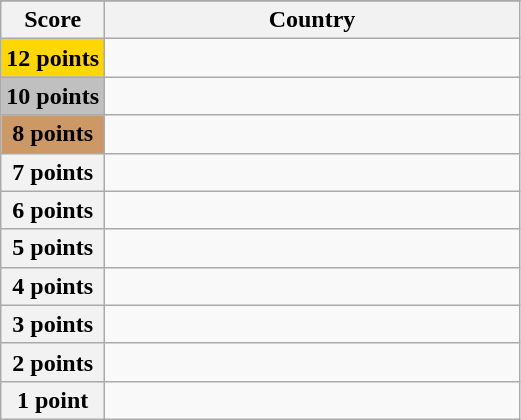<table class="wikitable">
<tr>
</tr>
<tr>
<th scope="col" width="20%">Score</th>
<th scope="col">Country</th>
</tr>
<tr>
<th scope="row" style="background:gold">12 points</th>
<td></td>
</tr>
<tr>
<th scope="row" style="background:silver">10 points</th>
<td></td>
</tr>
<tr>
<th scope="row" style="background:#CC9966">8 points</th>
<td></td>
</tr>
<tr>
<th scope="row">7 points</th>
<td></td>
</tr>
<tr>
<th scope="row">6 points</th>
<td></td>
</tr>
<tr>
<th scope="row">5 points</th>
<td></td>
</tr>
<tr>
<th scope="row">4 points</th>
<td></td>
</tr>
<tr>
<th scope="row">3 points</th>
<td></td>
</tr>
<tr>
<th scope="row">2 points</th>
<td></td>
</tr>
<tr>
<th scope="row">1 point</th>
<td></td>
</tr>
</table>
